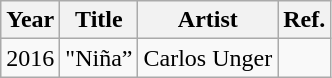<table class="wikitable">
<tr>
<th>Year</th>
<th>Title</th>
<th>Artist</th>
<th>Ref.</th>
</tr>
<tr>
<td>2016</td>
<td>"Niña”</td>
<td>Carlos Unger</td>
<td></td>
</tr>
</table>
